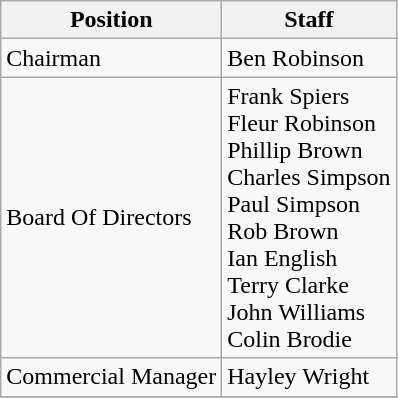<table class="wikitable">
<tr>
<th>Position</th>
<th>Staff</th>
</tr>
<tr>
<td>Chairman</td>
<td> Ben Robinson</td>
</tr>
<tr>
<td>Board Of Directors</td>
<td> Frank Spiers <br>  Fleur Robinson <br>  Phillip Brown <br>  Charles Simpson <br>  Paul Simpson <br>  Rob Brown <br>  Ian English <br>  Terry Clarke <br>  John Williams <br>  Colin Brodie</td>
</tr>
<tr>
<td>Commercial Manager</td>
<td> Hayley Wright</td>
</tr>
<tr>
</tr>
</table>
